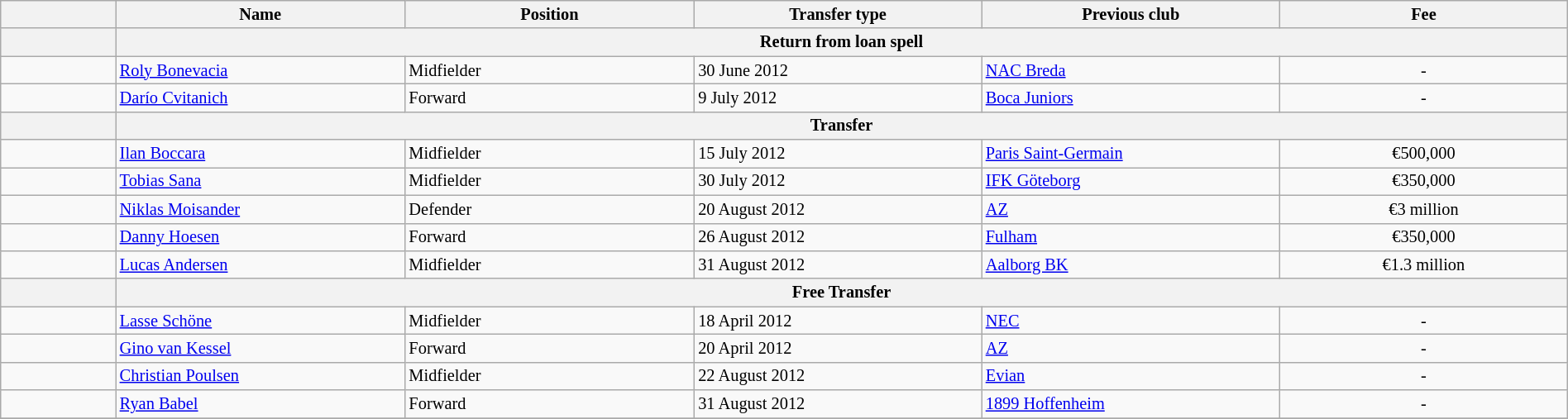<table class="wikitable" style="width:100%; font-size:85%;">
<tr>
<th width="2%"></th>
<th width="5%">Name</th>
<th width="5%">Position</th>
<th width="5%">Transfer type</th>
<th width="5%">Previous club</th>
<th width="5%">Fee</th>
</tr>
<tr>
<th></th>
<th colspan="5" align="center">Return from loan spell</th>
</tr>
<tr>
<td align=center></td>
<td align=left> <a href='#'>Roly Bonevacia</a></td>
<td align=left>Midfielder</td>
<td align=left>30 June 2012</td>
<td align=left> <a href='#'>NAC Breda</a></td>
<td align=center>-</td>
</tr>
<tr>
<td align=center></td>
<td align=left> <a href='#'>Darío Cvitanich</a></td>
<td align=left>Forward</td>
<td align=left>9 July 2012</td>
<td align=left> <a href='#'>Boca Juniors</a></td>
<td align=center>-</td>
</tr>
<tr>
<th></th>
<th colspan="5" align="center">Transfer</th>
</tr>
<tr>
<td align=center></td>
<td align=left> <a href='#'>Ilan Boccara</a></td>
<td align=left>Midfielder</td>
<td align=left>15 July 2012</td>
<td align=left> <a href='#'>Paris Saint-Germain</a></td>
<td align=center>€500,000</td>
</tr>
<tr>
<td align=center></td>
<td align=left> <a href='#'>Tobias Sana</a></td>
<td align=left>Midfielder</td>
<td align=left>30 July 2012</td>
<td align=left> <a href='#'>IFK Göteborg</a></td>
<td align=center>€350,000</td>
</tr>
<tr>
<td align=center></td>
<td align=left> <a href='#'>Niklas Moisander</a></td>
<td align=left>Defender</td>
<td align=left>20 August 2012</td>
<td align=left> <a href='#'>AZ</a></td>
<td align=center>€3 million</td>
</tr>
<tr>
<td align=center></td>
<td align=left> <a href='#'>Danny Hoesen</a></td>
<td align=left>Forward</td>
<td align=left>26 August 2012</td>
<td align=left> <a href='#'>Fulham</a></td>
<td align=center>€350,000</td>
</tr>
<tr>
<td align=center></td>
<td align=left> <a href='#'>Lucas Andersen</a></td>
<td align=left>Midfielder</td>
<td align=left>31 August 2012</td>
<td align=left> <a href='#'>Aalborg BK</a></td>
<td align=center>€1.3 million</td>
</tr>
<tr>
<th></th>
<th colspan="5" align="center">Free Transfer</th>
</tr>
<tr>
<td align=center></td>
<td align=left> <a href='#'>Lasse Schöne</a></td>
<td align=left>Midfielder</td>
<td align=left>18 April 2012</td>
<td align=left> <a href='#'>NEC</a></td>
<td align=center>-</td>
</tr>
<tr>
<td align=center></td>
<td align=left> <a href='#'>Gino van Kessel</a></td>
<td align=left>Forward</td>
<td align=left>20 April 2012</td>
<td align=left> <a href='#'>AZ</a></td>
<td align=center>-</td>
</tr>
<tr>
<td align=center></td>
<td align=left> <a href='#'>Christian Poulsen</a></td>
<td align=left>Midfielder</td>
<td align=left>22 August 2012</td>
<td align=left> <a href='#'>Evian</a></td>
<td align=center>-</td>
</tr>
<tr>
<td align=center></td>
<td align=left> <a href='#'>Ryan Babel</a></td>
<td align=left>Forward</td>
<td align=left>31 August 2012</td>
<td align=left> <a href='#'>1899 Hoffenheim</a></td>
<td align=center>-</td>
</tr>
<tr>
</tr>
</table>
